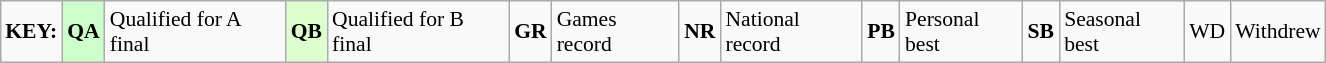<table class="wikitable" width="70%" style="margin:0.5em auto; font-size:90%;position:relative;">
<tr>
<td><strong>KEY:</strong></td>
<td align="center" bgcolor="ccffcc"><strong>QA</strong></td>
<td>Qualified for A final</td>
<td align="center" bgcolor="ddffd"><strong>QB</strong></td>
<td>Qualified for B final</td>
<td align="center"><strong>GR</strong></td>
<td>Games record</td>
<td align="center"><strong>NR</strong></td>
<td>National record</td>
<td align="center"><strong>PB</strong></td>
<td>Personal best</td>
<td align="center"><strong>SB</strong></td>
<td>Seasonal best</td>
<td>WD</td>
<td>Withdrew</td>
</tr>
</table>
